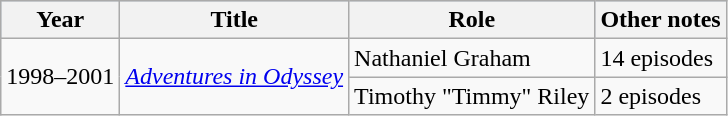<table class="wikitable">
<tr style="background:#B0C4DE; text-align:center;">
<th>Year</th>
<th>Title</th>
<th>Role</th>
<th>Other notes</th>
</tr>
<tr>
<td rowspan=2>1998–2001</td>
<td rowspan=2><em><a href='#'>Adventures in Odyssey</a></em></td>
<td>Nathaniel Graham</td>
<td>14 episodes</td>
</tr>
<tr>
<td>Timothy "Timmy" Riley</td>
<td>2 episodes</td>
</tr>
</table>
